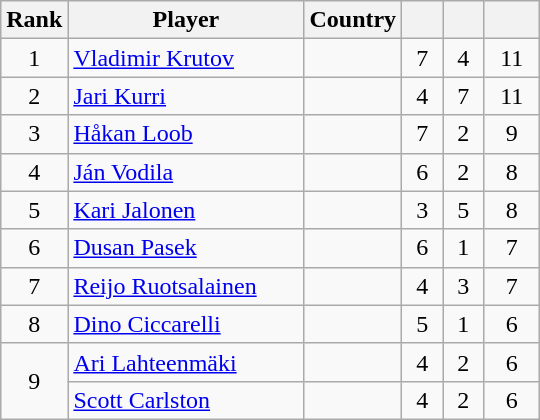<table class="wikitable sortable" style="text-align: center;">
<tr>
<th width=30>Rank</th>
<th width=150>Player</th>
<th>Country</th>
<th width=20></th>
<th width=20></th>
<th width=30></th>
</tr>
<tr>
<td>1</td>
<td align=left><a href='#'>Vladimir Krutov</a></td>
<td align=left></td>
<td>7</td>
<td>4</td>
<td>11</td>
</tr>
<tr>
<td>2</td>
<td align=left><a href='#'>Jari Kurri</a></td>
<td align=left></td>
<td>4</td>
<td>7</td>
<td>11</td>
</tr>
<tr>
<td>3</td>
<td align=left><a href='#'>Håkan Loob</a></td>
<td align=left></td>
<td>7</td>
<td>2</td>
<td>9</td>
</tr>
<tr>
<td>4</td>
<td align=left><a href='#'>Ján Vodila</a></td>
<td align=left></td>
<td>6</td>
<td>2</td>
<td>8</td>
</tr>
<tr>
<td>5</td>
<td align=left><a href='#'>Kari Jalonen</a></td>
<td align=left></td>
<td>3</td>
<td>5</td>
<td>8</td>
</tr>
<tr>
<td>6</td>
<td align=left><a href='#'>Dusan Pasek</a></td>
<td align=left></td>
<td>6</td>
<td>1</td>
<td>7</td>
</tr>
<tr>
<td>7</td>
<td align=left><a href='#'>Reijo Ruotsalainen</a></td>
<td align=left></td>
<td>4</td>
<td>3</td>
<td>7</td>
</tr>
<tr>
<td>8</td>
<td align=left><a href='#'>Dino Ciccarelli</a></td>
<td align=left></td>
<td>5</td>
<td>1</td>
<td>6</td>
</tr>
<tr>
<td rowspan=2>9</td>
<td align=left><a href='#'>Ari Lahteenmäki</a></td>
<td align=left></td>
<td>4</td>
<td>2</td>
<td>6</td>
</tr>
<tr>
<td align=left><a href='#'>Scott Carlston</a></td>
<td align=left></td>
<td>4</td>
<td>2</td>
<td>6</td>
</tr>
</table>
